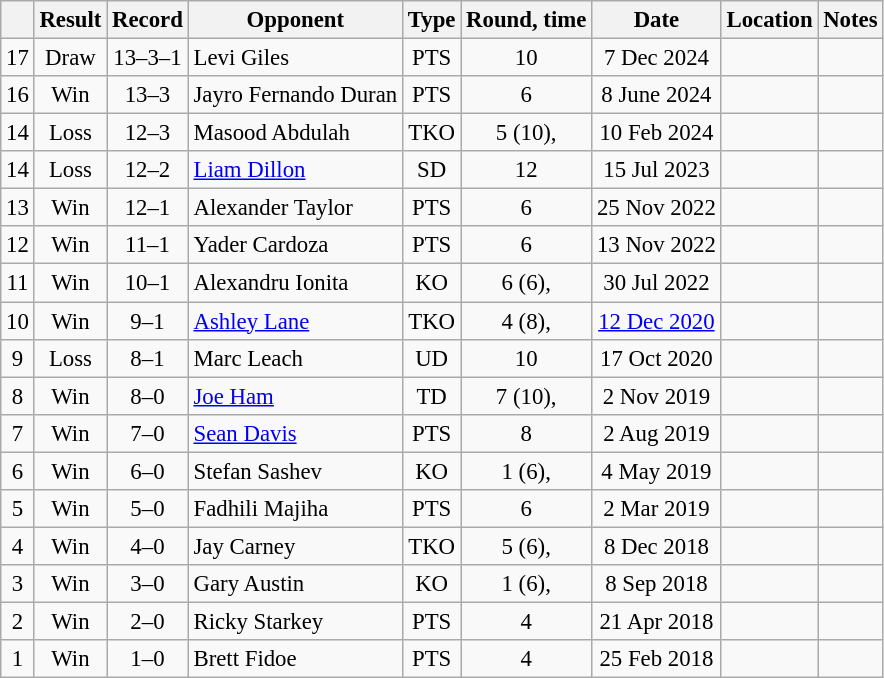<table class="wikitable" style="text-align:center; font-size:95%">
<tr>
<th></th>
<th>Result</th>
<th>Record</th>
<th>Opponent</th>
<th>Type</th>
<th>Round, time</th>
<th>Date</th>
<th>Location</th>
<th>Notes</th>
</tr>
<tr>
<td>17</td>
<td>Draw</td>
<td>13–3–1</td>
<td style="text-align:left;"> Levi Giles</td>
<td>PTS</td>
<td>10</td>
<td>7 Dec 2024</td>
<td style="text-align:left;"> </td>
<td></td>
</tr>
<tr>
<td>16</td>
<td>Win</td>
<td>13–3</td>
<td style="text-align:left;"> Jayro Fernando Duran</td>
<td>PTS</td>
<td>6</td>
<td>8 June 2024</td>
<td style="text-align:left;"> </td>
<td></td>
</tr>
<tr>
<td>14</td>
<td>Loss</td>
<td>12–3</td>
<td style="text-align:left;"> Masood Abdulah</td>
<td>TKO</td>
<td>5 (10), </td>
<td>10 Feb 2024</td>
<td style="text-align:left;"> </td>
<td></td>
</tr>
<tr>
<td>14</td>
<td>Loss</td>
<td>12–2</td>
<td style="text-align:left;"> <a href='#'>Liam Dillon</a></td>
<td>SD</td>
<td>12</td>
<td>15 Jul 2023</td>
<td style="text-align:left;"> </td>
<td style="text-align:left;"></td>
</tr>
<tr>
<td>13</td>
<td>Win</td>
<td>12–1</td>
<td style="text-align:left;"> Alexander Taylor</td>
<td>PTS</td>
<td>6</td>
<td>25 Nov 2022</td>
<td style="text-align:left;"> </td>
<td></td>
</tr>
<tr>
<td>12</td>
<td>Win</td>
<td>11–1</td>
<td style="text-align:left;"> Yader Cardoza</td>
<td>PTS</td>
<td>6</td>
<td>13 Nov 2022</td>
<td style="text-align:left;"> </td>
<td></td>
</tr>
<tr>
<td>11</td>
<td>Win</td>
<td>10–1</td>
<td style="text-align:left;"> Alexandru Ionita</td>
<td>KO</td>
<td>6 (6), </td>
<td>30 Jul 2022</td>
<td style="text-align:left;"> </td>
<td></td>
</tr>
<tr>
<td>10</td>
<td>Win</td>
<td>9–1</td>
<td style="text-align:left;"> <a href='#'>Ashley Lane</a></td>
<td>TKO</td>
<td>4 (8), </td>
<td><a href='#'>12 Dec 2020</a></td>
<td style="text-align:left;"> </td>
<td></td>
</tr>
<tr>
<td>9</td>
<td>Loss</td>
<td>8–1</td>
<td style="text-align:left;"> Marc Leach</td>
<td>UD</td>
<td>10</td>
<td>17 Oct 2020</td>
<td style="text-align:left;"> </td>
<td></td>
</tr>
<tr>
<td>8</td>
<td>Win</td>
<td>8–0</td>
<td style="text-align:left;"> <a href='#'>Joe Ham</a></td>
<td>TD</td>
<td>7 (10), </td>
<td>2 Nov 2019</td>
<td style="text-align:left;"> </td>
<td style="text-align:left;"></td>
</tr>
<tr>
<td>7</td>
<td>Win</td>
<td>7–0</td>
<td style="text-align:left;"> <a href='#'>Sean Davis</a></td>
<td>PTS</td>
<td>8</td>
<td>2 Aug 2019</td>
<td style="text-align:left;"> </td>
<td></td>
</tr>
<tr>
<td>6</td>
<td>Win</td>
<td>6–0</td>
<td style="text-align:left;"> Stefan Sashev</td>
<td>KO</td>
<td>1 (6), </td>
<td>4 May 2019</td>
<td style="text-align:left;"> </td>
<td></td>
</tr>
<tr>
<td>5</td>
<td>Win</td>
<td>5–0</td>
<td style="text-align:left;"> Fadhili Majiha</td>
<td>PTS</td>
<td>6</td>
<td>2 Mar 2019</td>
<td style="text-align:left;"> </td>
<td></td>
</tr>
<tr>
<td>4</td>
<td>Win</td>
<td>4–0</td>
<td style="text-align:left;"> Jay Carney</td>
<td>TKO</td>
<td>5 (6), </td>
<td>8 Dec 2018</td>
<td style="text-align:left;"> </td>
<td></td>
</tr>
<tr>
<td>3</td>
<td>Win</td>
<td>3–0</td>
<td style="text-align:left;"> Gary Austin</td>
<td>KO</td>
<td>1 (6), </td>
<td>8 Sep 2018</td>
<td style="text-align:left;"> </td>
<td></td>
</tr>
<tr>
<td>2</td>
<td>Win</td>
<td>2–0</td>
<td style="text-align:left;"> Ricky Starkey</td>
<td>PTS</td>
<td>4</td>
<td>21 Apr 2018</td>
<td style="text-align:left;"> </td>
<td></td>
</tr>
<tr>
<td>1</td>
<td>Win</td>
<td>1–0</td>
<td style="text-align:left;"> Brett Fidoe</td>
<td>PTS</td>
<td>4</td>
<td>25 Feb 2018</td>
<td style="text-align:left;"> </td>
<td></td>
</tr>
</table>
